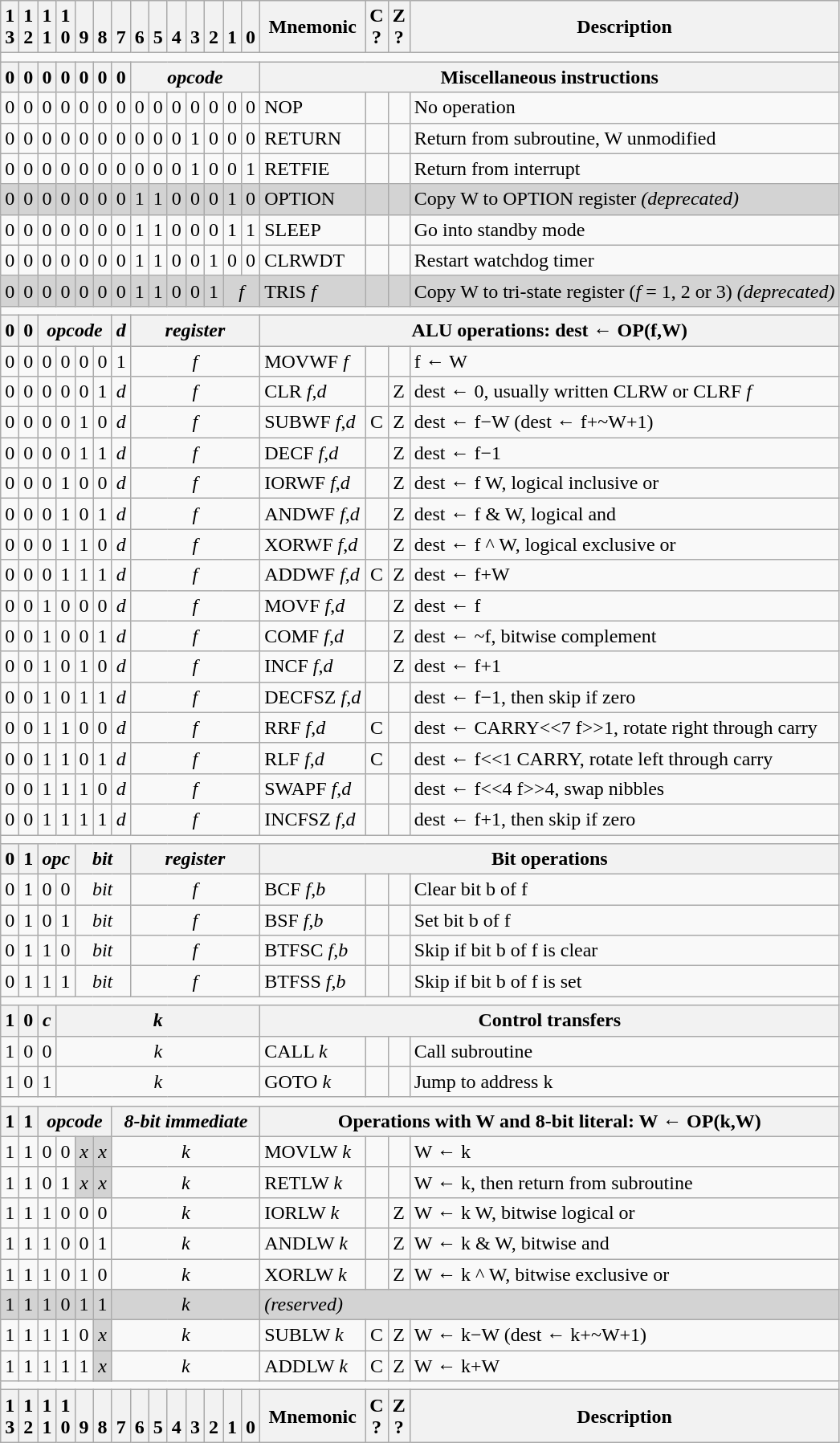<table class="wikitable" style="text-align:center">
<tr>
<th>1<br>3</th>
<th>1<br>2</th>
<th>1<br>1</th>
<th>1<br>0</th>
<th><br>9</th>
<th><br>8</th>
<th><br>7</th>
<th><br>6</th>
<th><br>5</th>
<th><br>4</th>
<th><br>3</th>
<th><br>2</th>
<th><br>1</th>
<th><br>0</th>
<th>Mnemonic</th>
<th>C<br>?</th>
<th>Z<br>?</th>
<th>Description</th>
</tr>
<tr>
<td colspan=18></td>
</tr>
<tr>
<th>0</th>
<th>0</th>
<th>0</th>
<th>0</th>
<th>0</th>
<th>0</th>
<th>0</th>
<th colspan=7><em>opcode</em></th>
<th colspan=4>Miscellaneous instructions</th>
</tr>
<tr>
<td>0</td>
<td>0</td>
<td>0</td>
<td>0</td>
<td>0</td>
<td>0</td>
<td>0</td>
<td>0</td>
<td>0</td>
<td>0</td>
<td>0</td>
<td>0</td>
<td>0</td>
<td>0</td>
<td align=left>NOP</td>
<td></td>
<td></td>
<td align=left>No operation</td>
</tr>
<tr>
<td>0</td>
<td>0</td>
<td>0</td>
<td>0</td>
<td>0</td>
<td>0</td>
<td>0</td>
<td>0</td>
<td>0</td>
<td>0</td>
<td>1</td>
<td>0</td>
<td>0</td>
<td>0</td>
<td align=left>RETURN</td>
<td></td>
<td></td>
<td align=left>Return from subroutine, W unmodified</td>
</tr>
<tr>
<td>0</td>
<td>0</td>
<td>0</td>
<td>0</td>
<td>0</td>
<td>0</td>
<td>0</td>
<td>0</td>
<td>0</td>
<td>0</td>
<td>1</td>
<td>0</td>
<td>0</td>
<td>1</td>
<td align=left>RETFIE</td>
<td></td>
<td></td>
<td align=left>Return from interrupt</td>
</tr>
<tr style="background:lightgrey;">
<td>0</td>
<td>0</td>
<td>0</td>
<td>0</td>
<td>0</td>
<td>0</td>
<td>0</td>
<td>1</td>
<td>1</td>
<td>0</td>
<td>0</td>
<td>0</td>
<td>1</td>
<td>0</td>
<td align=left>OPTION</td>
<td></td>
<td></td>
<td align=left>Copy W to OPTION register <em>(deprecated)</em></td>
</tr>
<tr>
<td>0</td>
<td>0</td>
<td>0</td>
<td>0</td>
<td>0</td>
<td>0</td>
<td>0</td>
<td>1</td>
<td>1</td>
<td>0</td>
<td>0</td>
<td>0</td>
<td>1</td>
<td>1</td>
<td align=left>SLEEP</td>
<td></td>
<td></td>
<td align=left>Go into standby mode</td>
</tr>
<tr>
<td>0</td>
<td>0</td>
<td>0</td>
<td>0</td>
<td>0</td>
<td>0</td>
<td>0</td>
<td>1</td>
<td>1</td>
<td>0</td>
<td>0</td>
<td>1</td>
<td>0</td>
<td>0</td>
<td align=left>CLRWDT</td>
<td></td>
<td></td>
<td align=left>Restart watchdog timer</td>
</tr>
<tr style="background:lightgrey;">
<td>0</td>
<td>0</td>
<td>0</td>
<td>0</td>
<td>0</td>
<td>0</td>
<td>0</td>
<td>1</td>
<td>1</td>
<td>0</td>
<td>0</td>
<td>1</td>
<td colspan=2><em>f</em></td>
<td align=left>TRIS <em>f</em></td>
<td></td>
<td></td>
<td align=left>Copy W to tri-state register (<em>f</em> = 1, 2 or 3) <em>(deprecated)</em></td>
</tr>
<tr>
<td colspan=18></td>
</tr>
<tr>
<th>0</th>
<th>0</th>
<th colspan=4><em>opcode</em></th>
<th><em>d</em></th>
<th colspan=7><em>register</em></th>
<th colspan=4>ALU operations: dest ← OP(f,W)</th>
</tr>
<tr>
<td>0</td>
<td>0</td>
<td>0</td>
<td>0</td>
<td>0</td>
<td>0</td>
<td>1</td>
<td colspan=7><em>f</em></td>
<td align=left>MOVWF <em>f</em></td>
<td></td>
<td></td>
<td align=left>f ← W</td>
</tr>
<tr>
<td>0</td>
<td>0</td>
<td>0</td>
<td>0</td>
<td>0</td>
<td>1</td>
<td><em>d</em></td>
<td colspan=7><em>f</em></td>
<td align=left>CLR <em>f</em>,<em>d</em></td>
<td></td>
<td>Z</td>
<td align=left>dest ← 0, usually written CLRW or CLRF <em>f</em></td>
</tr>
<tr>
<td>0</td>
<td>0</td>
<td>0</td>
<td>0</td>
<td>1</td>
<td>0</td>
<td><em>d</em></td>
<td colspan=7><em>f</em></td>
<td align=left>SUBWF <em>f</em>,<em>d</em></td>
<td>C</td>
<td>Z</td>
<td align=left>dest ← f−W (dest ← f+~W+1)</td>
</tr>
<tr>
<td>0</td>
<td>0</td>
<td>0</td>
<td>0</td>
<td>1</td>
<td>1</td>
<td><em>d</em></td>
<td colspan=7><em>f</em></td>
<td align=left>DECF <em>f</em>,<em>d</em></td>
<td></td>
<td>Z</td>
<td align=left>dest ← f−1</td>
</tr>
<tr>
<td>0</td>
<td>0</td>
<td>0</td>
<td>1</td>
<td>0</td>
<td>0</td>
<td><em>d</em></td>
<td colspan=7><em>f</em></td>
<td align=left>IORWF <em>f</em>,<em>d</em></td>
<td></td>
<td>Z</td>
<td align=left>dest ← f  W, logical inclusive or</td>
</tr>
<tr>
<td>0</td>
<td>0</td>
<td>0</td>
<td>1</td>
<td>0</td>
<td>1</td>
<td><em>d</em></td>
<td colspan=7><em>f</em></td>
<td align=left>ANDWF <em>f</em>,<em>d</em></td>
<td></td>
<td>Z</td>
<td align=left>dest ← f & W, logical and</td>
</tr>
<tr>
<td>0</td>
<td>0</td>
<td>0</td>
<td>1</td>
<td>1</td>
<td>0</td>
<td><em>d</em></td>
<td colspan=7><em>f</em></td>
<td align=left>XORWF <em>f</em>,<em>d</em></td>
<td></td>
<td>Z</td>
<td align=left>dest ← f ^ W, logical exclusive or</td>
</tr>
<tr>
<td>0</td>
<td>0</td>
<td>0</td>
<td>1</td>
<td>1</td>
<td>1</td>
<td><em>d</em></td>
<td colspan=7><em>f</em></td>
<td align=left>ADDWF <em>f</em>,<em>d</em></td>
<td>C</td>
<td>Z</td>
<td align=left>dest ← f+W</td>
</tr>
<tr>
<td>0</td>
<td>0</td>
<td>1</td>
<td>0</td>
<td>0</td>
<td>0</td>
<td><em>d</em></td>
<td colspan=7><em>f</em></td>
<td align=left>MOVF <em>f</em>,<em>d</em></td>
<td></td>
<td>Z</td>
<td align=left>dest ← f</td>
</tr>
<tr>
<td>0</td>
<td>0</td>
<td>1</td>
<td>0</td>
<td>0</td>
<td>1</td>
<td><em>d</em></td>
<td colspan=7><em>f</em></td>
<td align=left>COMF <em>f</em>,<em>d</em></td>
<td></td>
<td>Z</td>
<td align=left>dest ← ~f, bitwise complement</td>
</tr>
<tr>
<td>0</td>
<td>0</td>
<td>1</td>
<td>0</td>
<td>1</td>
<td>0</td>
<td><em>d</em></td>
<td colspan=7><em>f</em></td>
<td align=left>INCF <em>f</em>,<em>d</em></td>
<td></td>
<td>Z</td>
<td align=left>dest ← f+1</td>
</tr>
<tr>
<td>0</td>
<td>0</td>
<td>1</td>
<td>0</td>
<td>1</td>
<td>1</td>
<td><em>d</em></td>
<td colspan=7><em>f</em></td>
<td align=left>DECFSZ <em>f</em>,<em>d</em></td>
<td></td>
<td></td>
<td align=left>dest ← f−1, then skip if zero</td>
</tr>
<tr>
<td>0</td>
<td>0</td>
<td>1</td>
<td>1</td>
<td>0</td>
<td>0</td>
<td><em>d</em></td>
<td colspan=7><em>f</em></td>
<td align=left>RRF <em>f</em>,<em>d</em></td>
<td>C</td>
<td></td>
<td align=left>dest ← CARRY<<7  f>>1, rotate right through carry</td>
</tr>
<tr>
<td>0</td>
<td>0</td>
<td>1</td>
<td>1</td>
<td>0</td>
<td>1</td>
<td><em>d</em></td>
<td colspan=7><em>f</em></td>
<td align=left>RLF <em>f</em>,<em>d</em></td>
<td>C</td>
<td></td>
<td align=left>dest ← f<<1  CARRY, rotate left through carry</td>
</tr>
<tr>
<td>0</td>
<td>0</td>
<td>1</td>
<td>1</td>
<td>1</td>
<td>0</td>
<td><em>d</em></td>
<td colspan=7><em>f</em></td>
<td align=left>SWAPF <em>f</em>,<em>d</em></td>
<td></td>
<td></td>
<td align=left>dest ← f<<4  f>>4, swap nibbles</td>
</tr>
<tr>
<td>0</td>
<td>0</td>
<td>1</td>
<td>1</td>
<td>1</td>
<td>1</td>
<td><em>d</em></td>
<td colspan=7><em>f</em></td>
<td align=left>INCFSZ <em>f</em>,<em>d</em></td>
<td></td>
<td></td>
<td align=left>dest ← f+1, then skip if zero</td>
</tr>
<tr>
<td colspan=18></td>
</tr>
<tr>
<th>0</th>
<th>1</th>
<th colspan=2><em>opc</em></th>
<th colspan=3><em>bit</em></th>
<th colspan=7><em>register</em></th>
<th colspan=4>Bit operations</th>
</tr>
<tr>
<td>0</td>
<td>1</td>
<td>0</td>
<td>0</td>
<td colspan=3><em>bit</em></td>
<td colspan=7><em>f</em></td>
<td align=left>BCF <em>f</em>,<em>b</em></td>
<td></td>
<td></td>
<td align=left>Clear bit b of f</td>
</tr>
<tr>
<td>0</td>
<td>1</td>
<td>0</td>
<td>1</td>
<td colspan=3><em>bit</em></td>
<td colspan=7><em>f</em></td>
<td align=left>BSF <em>f</em>,<em>b</em></td>
<td></td>
<td></td>
<td align=left>Set bit b of f</td>
</tr>
<tr>
<td>0</td>
<td>1</td>
<td>1</td>
<td>0</td>
<td colspan=3><em>bit</em></td>
<td colspan=7><em>f</em></td>
<td align=left>BTFSC <em>f</em>,<em>b</em></td>
<td></td>
<td></td>
<td align=left>Skip if bit b of f is clear</td>
</tr>
<tr>
<td>0</td>
<td>1</td>
<td>1</td>
<td>1</td>
<td colspan=3><em>bit</em></td>
<td colspan=7><em>f</em></td>
<td align=left>BTFSS <em>f</em>,<em>b</em></td>
<td></td>
<td></td>
<td align=left>Skip if bit b of f is set</td>
</tr>
<tr>
<td colspan=18></td>
</tr>
<tr>
<th>1</th>
<th>0</th>
<th><em>c</em></th>
<th colspan=11><em>k</em></th>
<th colspan=4>Control transfers</th>
</tr>
<tr>
<td>1</td>
<td>0</td>
<td>0</td>
<td colspan=11><em>k</em></td>
<td align=left>CALL <em>k</em></td>
<td></td>
<td></td>
<td align=left>Call subroutine</td>
</tr>
<tr>
<td>1</td>
<td>0</td>
<td>1</td>
<td colspan=11><em>k</em></td>
<td align=left>GOTO <em>k</em></td>
<td></td>
<td></td>
<td align=left>Jump to address k</td>
</tr>
<tr>
<td colspan=18></td>
</tr>
<tr>
<th>1</th>
<th>1</th>
<th colspan=4><em>opcode</em></th>
<th colspan=8><em>8-bit immediate</em></th>
<th colspan=4>Operations with W and 8-bit literal: W ← OP(k,W)</th>
</tr>
<tr>
<td>1</td>
<td>1</td>
<td>0</td>
<td>0</td>
<td style="background:lightgrey;"><em>x</em></td>
<td style="background:lightgrey;"><em>x</em></td>
<td colspan=8><em>k</em></td>
<td align=left>MOVLW <em>k</em></td>
<td></td>
<td></td>
<td align=left>W ← k</td>
</tr>
<tr>
<td>1</td>
<td>1</td>
<td>0</td>
<td>1</td>
<td style="background:lightgrey;"><em>x</em></td>
<td style="background:lightgrey;"><em>x</em></td>
<td colspan=8><em>k</em></td>
<td align=left>RETLW <em>k</em></td>
<td></td>
<td></td>
<td align=left>W ← k, then return from subroutine</td>
</tr>
<tr>
<td>1</td>
<td>1</td>
<td>1</td>
<td>0</td>
<td>0</td>
<td>0</td>
<td colspan=8><em>k</em></td>
<td align=left>IORLW <em>k</em></td>
<td></td>
<td>Z</td>
<td align=left>W ← k  W, bitwise logical or</td>
</tr>
<tr>
<td>1</td>
<td>1</td>
<td>1</td>
<td>0</td>
<td>0</td>
<td>1</td>
<td colspan=8><em>k</em></td>
<td align=left>ANDLW <em>k</em></td>
<td></td>
<td>Z</td>
<td align=left>W ← k & W, bitwise and</td>
</tr>
<tr>
<td>1</td>
<td>1</td>
<td>1</td>
<td>0</td>
<td>1</td>
<td>0</td>
<td colspan=8><em>k</em></td>
<td align=left>XORLW <em>k</em></td>
<td></td>
<td>Z</td>
<td align=left>W ← k ^ W, bitwise exclusive or</td>
</tr>
<tr style="background:lightgrey;">
<td>1</td>
<td>1</td>
<td>1</td>
<td>0</td>
<td>1</td>
<td>1</td>
<td colspan=8><em>k</em></td>
<td style="text-align:left;" colspan="4"><em>(reserved)</em></td>
</tr>
<tr>
<td>1</td>
<td>1</td>
<td>1</td>
<td>1</td>
<td>0</td>
<td style="background:lightgrey;"><em>x</em></td>
<td colspan=8><em>k</em></td>
<td align=left>SUBLW <em>k</em></td>
<td>C</td>
<td>Z</td>
<td align=left>W ← k−W (dest ← k+~W+1)</td>
</tr>
<tr>
<td>1</td>
<td>1</td>
<td>1</td>
<td>1</td>
<td>1</td>
<td style="background:lightgrey;"><em>x</em></td>
<td colspan=8><em>k</em></td>
<td align=left>ADDLW <em>k</em></td>
<td>C</td>
<td>Z</td>
<td align=left>W ← k+W</td>
</tr>
<tr>
<td colspan=18></td>
</tr>
<tr>
<th>1<br>3</th>
<th>1<br>2</th>
<th>1<br>1</th>
<th>1<br>0</th>
<th><br>9</th>
<th><br>8</th>
<th><br>7</th>
<th><br>6</th>
<th><br>5</th>
<th><br>4</th>
<th><br>3</th>
<th><br>2</th>
<th><br>1</th>
<th><br>0</th>
<th>Mnemonic</th>
<th>C<br>?</th>
<th>Z<br>?</th>
<th>Description</th>
</tr>
</table>
